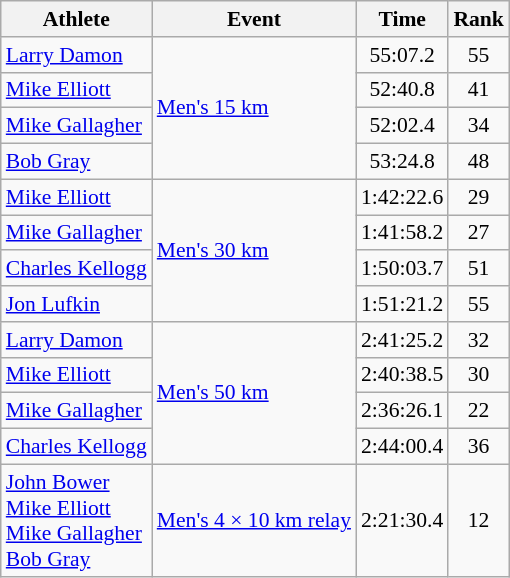<table class=wikitable style="font-size:90%; text-align:center">
<tr>
<th>Athlete</th>
<th>Event</th>
<th>Time</th>
<th>Rank</th>
</tr>
<tr>
<td align=left><a href='#'>Larry Damon</a></td>
<td align=left rowspan=4><a href='#'>Men's 15 km</a></td>
<td>55:07.2</td>
<td>55</td>
</tr>
<tr>
<td align=left><a href='#'>Mike Elliott</a></td>
<td>52:40.8</td>
<td>41</td>
</tr>
<tr>
<td align=left><a href='#'>Mike Gallagher</a></td>
<td>52:02.4</td>
<td>34</td>
</tr>
<tr>
<td align=left><a href='#'>Bob Gray</a></td>
<td>53:24.8</td>
<td>48</td>
</tr>
<tr>
<td align=left><a href='#'>Mike Elliott</a></td>
<td align=left rowspan=4><a href='#'>Men's 30 km</a></td>
<td>1:42:22.6</td>
<td>29</td>
</tr>
<tr>
<td align=left><a href='#'>Mike Gallagher</a></td>
<td>1:41:58.2</td>
<td>27</td>
</tr>
<tr>
<td align=left><a href='#'>Charles Kellogg</a></td>
<td>1:50:03.7</td>
<td>51</td>
</tr>
<tr>
<td align=left><a href='#'>Jon Lufkin</a></td>
<td>1:51:21.2</td>
<td>55</td>
</tr>
<tr>
<td align=left><a href='#'>Larry Damon</a></td>
<td align=left rowspan=4><a href='#'>Men's 50 km</a></td>
<td>2:41:25.2</td>
<td>32</td>
</tr>
<tr>
<td align=left><a href='#'>Mike Elliott</a></td>
<td>2:40:38.5</td>
<td>30</td>
</tr>
<tr>
<td align=left><a href='#'>Mike Gallagher</a></td>
<td>2:36:26.1</td>
<td>22</td>
</tr>
<tr>
<td align=left><a href='#'>Charles Kellogg</a></td>
<td>2:44:00.4</td>
<td>36</td>
</tr>
<tr>
<td align=left><a href='#'>John Bower</a><br><a href='#'>Mike Elliott</a><br><a href='#'>Mike Gallagher</a><br><a href='#'>Bob Gray</a></td>
<td align=left><a href='#'>Men's 4 × 10 km relay</a></td>
<td>2:21:30.4</td>
<td>12</td>
</tr>
</table>
